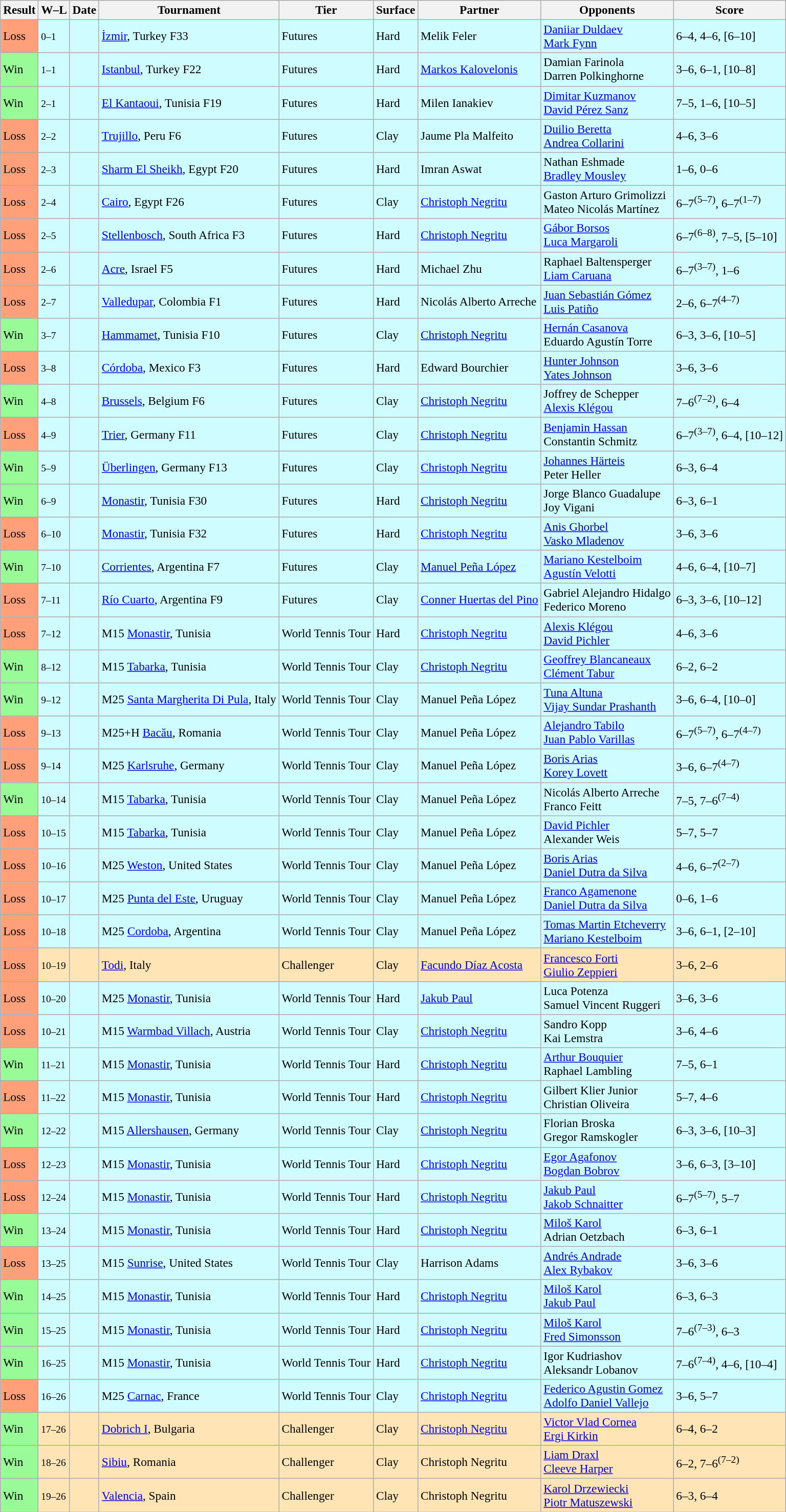<table class="wikitable sortable mw-collapsible" style="font-size:97%">
<tr>
<th>Result</th>
<th class="unsortable">W–L</th>
<th>Date</th>
<th>Tournament</th>
<th>Tier</th>
<th>Surface</th>
<th>Partner</th>
<th>Opponents</th>
<th class="unsortable">Score</th>
</tr>
<tr bgcolor=#cffcff>
<td bgcolor=FFA07A>Loss</td>
<td><small>0–1</small></td>
<td></td>
<td><a href='#'>İzmir</a>, Turkey F33</td>
<td>Futures</td>
<td>Hard</td>
<td> Melik Feler</td>
<td> <a href='#'>Daniiar Duldaev</a><br> <a href='#'>Mark Fynn</a></td>
<td>6–4, 4–6, [6–10]</td>
</tr>
<tr bgcolor=#cffcff>
<td bgcolor=98FB98>Win</td>
<td><small>1–1</small></td>
<td></td>
<td><a href='#'>Istanbul</a>, Turkey F22</td>
<td>Futures</td>
<td>Hard</td>
<td> <a href='#'>Markos Kalovelonis</a></td>
<td> Damian Farinola<br> Darren Polkinghorne</td>
<td>3–6, 6–1, [10–8]</td>
</tr>
<tr bgcolor=#cffcff>
<td bgcolor=98FB98>Win</td>
<td><small>2–1</small></td>
<td></td>
<td><a href='#'>El Kantaoui</a>, Tunisia F19</td>
<td>Futures</td>
<td>Hard</td>
<td> Milen Ianakiev</td>
<td> <a href='#'>Dimitar Kuzmanov</a><br> <a href='#'>David Pérez Sanz</a></td>
<td>7–5, 1–6, [10–5]</td>
</tr>
<tr bgcolor=#cffcff>
<td bgcolor=FFA07A>Loss</td>
<td><small>2–2</small></td>
<td></td>
<td><a href='#'>Trujillo</a>, Peru F6</td>
<td>Futures</td>
<td>Clay</td>
<td> Jaume Pla Malfeito</td>
<td> <a href='#'>Duilio Beretta</a><br> <a href='#'>Andrea Collarini</a></td>
<td>4–6, 3–6</td>
</tr>
<tr bgcolor=#cffcff>
<td bgcolor=FFA07A>Loss</td>
<td><small>2–3</small></td>
<td></td>
<td><a href='#'>Sharm El Sheikh</a>, Egypt F20</td>
<td>Futures</td>
<td>Hard</td>
<td> Imran Aswat</td>
<td> Nathan Eshmade<br> <a href='#'>Bradley Mousley</a></td>
<td>1–6, 0–6</td>
</tr>
<tr bgcolor=#cffcff>
<td bgcolor=FFA07A>Loss</td>
<td><small>2–4</small></td>
<td></td>
<td><a href='#'>Cairo</a>, Egypt F26</td>
<td>Futures</td>
<td>Clay</td>
<td> <a href='#'>Christoph Negritu</a></td>
<td> Gaston Arturo Grimolizzi<br> Mateo Nicolás Martínez</td>
<td>6–7<sup>(5–7)</sup>, 6–7<sup>(1–7)</sup></td>
</tr>
<tr bgcolor=#cffcff>
<td bgcolor=FFA07A>Loss</td>
<td><small>2–5</small></td>
<td></td>
<td><a href='#'>Stellenbosch</a>, South Africa F3</td>
<td>Futures</td>
<td>Hard</td>
<td> <a href='#'>Christoph Negritu</a></td>
<td> <a href='#'>Gábor Borsos</a><br> <a href='#'>Luca Margaroli</a></td>
<td>6–7<sup>(6–8)</sup>, 7–5, [5–10]</td>
</tr>
<tr bgcolor=#cffcff>
<td bgcolor=FFA07A>Loss</td>
<td><small>2–6</small></td>
<td></td>
<td><a href='#'>Acre</a>, Israel F5</td>
<td>Futures</td>
<td>Hard</td>
<td> Michael Zhu</td>
<td> Raphael Baltensperger<br> <a href='#'>Liam Caruana</a></td>
<td>6–7<sup>(3–7)</sup>, 1–6</td>
</tr>
<tr bgcolor=#cffcff>
<td bgcolor=FFA07A>Loss</td>
<td><small>2–7</small></td>
<td></td>
<td><a href='#'>Valledupar</a>, Colombia F1</td>
<td>Futures</td>
<td>Hard</td>
<td> Nicolás Alberto Arreche</td>
<td> <a href='#'>Juan Sebastián Gómez</a><br> <a href='#'>Luis Patiño</a></td>
<td>2–6, 6–7<sup>(4–7)</sup></td>
</tr>
<tr bgcolor=#cffcff>
<td bgcolor=98FB98>Win</td>
<td><small>3–7</small></td>
<td></td>
<td><a href='#'>Hammamet</a>, Tunisia F10</td>
<td>Futures</td>
<td>Clay</td>
<td> <a href='#'>Christoph Negritu</a></td>
<td> <a href='#'>Hernán Casanova</a><br> Eduardo Agustín Torre</td>
<td>6–3, 3–6, [10–5]</td>
</tr>
<tr bgcolor=#cffcff>
<td bgcolor=FFA07A>Loss</td>
<td><small>3–8</small></td>
<td></td>
<td><a href='#'>Córdoba</a>, Mexico F3</td>
<td>Futures</td>
<td>Hard</td>
<td> Edward Bourchier</td>
<td> <a href='#'>Hunter Johnson</a><br> <a href='#'>Yates Johnson</a></td>
<td>3–6, 3–6</td>
</tr>
<tr bgcolor=#cffcff>
<td bgcolor=98FB98>Win</td>
<td><small>4–8</small></td>
<td></td>
<td><a href='#'>Brussels</a>, Belgium F6</td>
<td>Futures</td>
<td>Clay</td>
<td> <a href='#'>Christoph Negritu</a></td>
<td> Joffrey de Schepper<br> <a href='#'>Alexis Klégou</a></td>
<td>7–6<sup>(7–2)</sup>, 6–4</td>
</tr>
<tr bgcolor=#cffcff>
<td bgcolor=FFA07A>Loss</td>
<td><small>4–9</small></td>
<td></td>
<td><a href='#'>Trier</a>, Germany F11</td>
<td>Futures</td>
<td>Clay</td>
<td> <a href='#'>Christoph Negritu</a></td>
<td> <a href='#'>Benjamin Hassan</a><br> Constantin Schmitz</td>
<td>6–7<sup>(3–7)</sup>, 6–4, [10–12]</td>
</tr>
<tr bgcolor=#cffcff>
<td bgcolor=98FB98>Win</td>
<td><small>5–9</small></td>
<td></td>
<td><a href='#'>Überlingen</a>, Germany F13</td>
<td>Futures</td>
<td>Clay</td>
<td> <a href='#'>Christoph Negritu</a></td>
<td> <a href='#'>Johannes Härteis</a><br> Peter Heller</td>
<td>6–3, 6–4</td>
</tr>
<tr bgcolor=#cffcff>
<td bgcolor=98FB98>Win</td>
<td><small>6–9</small></td>
<td></td>
<td><a href='#'>Monastir</a>, Tunisia F30</td>
<td>Futures</td>
<td>Hard</td>
<td> <a href='#'>Christoph Negritu</a></td>
<td> Jorge Blanco Guadalupe<br> Joy Vigani</td>
<td>6–3, 6–1</td>
</tr>
<tr bgcolor=#cffcff>
<td bgcolor=FFA07A>Loss</td>
<td><small>6–10</small></td>
<td></td>
<td><a href='#'>Monastir</a>, Tunisia F32</td>
<td>Futures</td>
<td>Hard</td>
<td> <a href='#'>Christoph Negritu</a></td>
<td> <a href='#'>Anis Ghorbel</a><br> <a href='#'>Vasko Mladenov</a></td>
<td>3–6, 3–6</td>
</tr>
<tr bgcolor=#cffcff>
<td bgcolor=98FB98>Win</td>
<td><small>7–10</small></td>
<td></td>
<td><a href='#'>Corrientes</a>, Argentina F7</td>
<td>Futures</td>
<td>Clay</td>
<td> <a href='#'>Manuel Peña López</a></td>
<td> <a href='#'>Mariano Kestelboim</a><br> <a href='#'>Agustín Velotti</a></td>
<td>4–6, 6–4, [10–7]</td>
</tr>
<tr bgcolor=#cffcff>
<td bgcolor=FFA07A>Loss</td>
<td><small>7–11</small></td>
<td></td>
<td><a href='#'>Río Cuarto</a>, Argentina F9</td>
<td>Futures</td>
<td>Clay</td>
<td> <a href='#'>Conner Huertas del Pino</a></td>
<td> Gabriel Alejandro Hidalgo<br> Federico Moreno</td>
<td>6–3, 3–6, [10–12]</td>
</tr>
<tr bgcolor=#cffcff>
<td bgcolor=FFA07A>Loss</td>
<td><small>7–12</small></td>
<td></td>
<td>M15 <a href='#'>Monastir</a>, Tunisia</td>
<td>World Tennis Tour</td>
<td>Hard</td>
<td> <a href='#'>Christoph Negritu</a></td>
<td> <a href='#'>Alexis Klégou</a><br> <a href='#'>David Pichler</a></td>
<td>4–6, 3–6</td>
</tr>
<tr bgcolor=#cffcff>
<td bgcolor=98FB98>Win</td>
<td><small>8–12</small></td>
<td></td>
<td>M15 <a href='#'>Tabarka</a>, Tunisia</td>
<td>World Tennis Tour</td>
<td>Clay</td>
<td> <a href='#'>Christoph Negritu</a></td>
<td> <a href='#'>Geoffrey Blancaneaux</a><br> <a href='#'>Clément Tabur</a></td>
<td>6–2, 6–2</td>
</tr>
<tr bgcolor=#cffcff>
<td bgcolor=98FB98>Win</td>
<td><small>9–12</small></td>
<td></td>
<td>M25 <a href='#'>Santa Margherita Di Pula</a>, Italy</td>
<td>World Tennis Tour</td>
<td>Clay</td>
<td> Manuel Peña López</td>
<td> <a href='#'>Tuna Altuna</a><br> <a href='#'>Vijay Sundar Prashanth</a></td>
<td>3–6, 6–4, [10–0]</td>
</tr>
<tr bgcolor=#cffcff>
<td bgcolor=FFA07A>Loss</td>
<td><small>9–13</small></td>
<td></td>
<td>M25+H <a href='#'>Bacău</a>, Romania</td>
<td>World Tennis Tour</td>
<td>Clay</td>
<td> Manuel Peña López</td>
<td> <a href='#'>Alejandro Tabilo</a><br> <a href='#'>Juan Pablo Varillas</a></td>
<td>6–7<sup>(5–7)</sup>, 6–7<sup>(4–7)</sup></td>
</tr>
<tr bgcolor=#cffcff>
<td bgcolor=FFA07A>Loss</td>
<td><small>9–14</small></td>
<td></td>
<td>M25 <a href='#'>Karlsruhe</a>, Germany</td>
<td>World Tennis Tour</td>
<td>Clay</td>
<td> Manuel Peña López</td>
<td> <a href='#'>Boris Arias</a><br> <a href='#'>Korey Lovett</a></td>
<td>3–6, 6–7<sup>(4–7)</sup></td>
</tr>
<tr bgcolor=#cffcff>
<td bgcolor=98FB98>Win</td>
<td><small>10–14</small></td>
<td></td>
<td>M15 <a href='#'>Tabarka</a>, Tunisia</td>
<td>World Tennis Tour</td>
<td>Clay</td>
<td> Manuel Peña López</td>
<td> Nicolás Alberto Arreche<br> Franco Feitt</td>
<td>7–5, 7–6<sup>(7–4)</sup></td>
</tr>
<tr bgcolor=#cffcff>
<td bgcolor=FFA07A>Loss</td>
<td><small>10–15</small></td>
<td></td>
<td>M15 <a href='#'>Tabarka</a>, Tunisia</td>
<td>World Tennis Tour</td>
<td>Clay</td>
<td> Manuel Peña López</td>
<td> <a href='#'>David Pichler</a><br> Alexander Weis</td>
<td>5–7, 5–7</td>
</tr>
<tr bgcolor=#cffcff>
<td bgcolor=FFA07A>Loss</td>
<td><small>10–16</small></td>
<td></td>
<td>M25 <a href='#'>Weston</a>, United States</td>
<td>World Tennis Tour</td>
<td>Clay</td>
<td> Manuel Peña López</td>
<td> <a href='#'>Boris Arias</a><br> <a href='#'>Daniel Dutra da Silva</a></td>
<td>4–6, 6–7<sup>(2–7)</sup></td>
</tr>
<tr bgcolor=#cffcff>
<td bgcolor=FFA07A>Loss</td>
<td><small>10–17</small></td>
<td></td>
<td>M25 <a href='#'>Punta del Este</a>, Uruguay</td>
<td>World Tennis Tour</td>
<td>Clay</td>
<td> Manuel Peña López</td>
<td> <a href='#'>Franco Agamenone</a><br> <a href='#'>Daniel Dutra da Silva</a></td>
<td>0–6, 1–6</td>
</tr>
<tr bgcolor=#cffcff>
<td bgcolor=FFA07A>Loss</td>
<td><small>10–18</small></td>
<td></td>
<td>M25 <a href='#'>Cordoba</a>, Argentina</td>
<td>World Tennis Tour</td>
<td>Clay</td>
<td> Manuel Peña López</td>
<td> <a href='#'>Tomas Martin Etcheverry</a><br> <a href='#'>Mariano Kestelboim</a></td>
<td>3–6, 6–1, [2–10]</td>
</tr>
<tr bgcolor=moccasin>
<td bgcolor=ffa07a>Loss</td>
<td><small>10–19</small></td>
<td><a href='#'></a></td>
<td><a href='#'>Todi</a>, Italy</td>
<td>Challenger</td>
<td>Clay</td>
<td> <a href='#'>Facundo Díaz Acosta</a></td>
<td> <a href='#'>Francesco Forti</a><br> <a href='#'>Giulio Zeppieri</a></td>
<td>3–6, 2–6</td>
</tr>
<tr bgcolor=#cffcff>
<td bgcolor=FFA07A>Loss</td>
<td><small>10–20</small></td>
<td></td>
<td>M25 <a href='#'>Monastir</a>, Tunisia</td>
<td>World Tennis Tour</td>
<td>Hard</td>
<td> <a href='#'>Jakub Paul</a></td>
<td> Luca Potenza<br> Samuel Vincent Ruggeri</td>
<td>3–6, 3–6</td>
</tr>
<tr bgcolor=#cffcff>
<td bgcolor=FFA07A>Loss</td>
<td><small>10–21</small></td>
<td></td>
<td>M15 <a href='#'>Warmbad Villach</a>, Austria</td>
<td>World Tennis Tour</td>
<td>Clay</td>
<td> <a href='#'>Christoph Negritu</a></td>
<td> Sandro Kopp<br> Kai Lemstra</td>
<td>3–6, 4–6</td>
</tr>
<tr bgcolor=#cffcff>
<td bgcolor=98FB98>Win</td>
<td><small>11–21</small></td>
<td></td>
<td>M15 <a href='#'>Monastir</a>, Tunisia</td>
<td>World Tennis Tour</td>
<td>Hard</td>
<td> <a href='#'>Christoph Negritu</a></td>
<td> <a href='#'>Arthur Bouquier</a><br> Raphael Lambling</td>
<td>7–5, 6–1</td>
</tr>
<tr bgcolor=#cffcff>
<td bgcolor=FFA07A>Loss</td>
<td><small>11–22</small></td>
<td></td>
<td>M15 <a href='#'>Monastir</a>, Tunisia</td>
<td>World Tennis Tour</td>
<td>Hard</td>
<td> <a href='#'>Christoph Negritu</a></td>
<td> Gilbert Klier Junior<br> Christian Oliveira</td>
<td>5–7, 4–6</td>
</tr>
<tr bgcolor=#cffcff>
<td bgcolor=98FB98>Win</td>
<td><small>12–22</small></td>
<td></td>
<td>M15 <a href='#'>Allershausen</a>, Germany</td>
<td>World Tennis Tour</td>
<td>Clay</td>
<td> <a href='#'>Christoph Negritu</a></td>
<td> Florian Broska<br> Gregor Ramskogler</td>
<td>6–3, 3–6, [10–3]</td>
</tr>
<tr bgcolor=#cffcff>
<td bgcolor=FFA07A>Loss</td>
<td><small>12–23</small></td>
<td></td>
<td>M15 <a href='#'>Monastir</a>, Tunisia</td>
<td>World Tennis Tour</td>
<td>Hard</td>
<td> <a href='#'>Christoph Negritu</a></td>
<td> <a href='#'>Egor Agafonov</a> <br> <a href='#'>Bogdan Bobrov</a></td>
<td>3–6, 6–3, [3–10]</td>
</tr>
<tr bgcolor=#cffcff>
<td bgcolor=FFA07A>Loss</td>
<td><small>12–24</small></td>
<td></td>
<td>M15 <a href='#'>Monastir</a>, Tunisia</td>
<td>World Tennis Tour</td>
<td>Hard</td>
<td> <a href='#'>Christoph Negritu</a></td>
<td> <a href='#'>Jakub Paul</a> <br> <a href='#'>Jakob Schnaitter</a></td>
<td>6–7<sup>(5–7)</sup>, 5–7</td>
</tr>
<tr bgcolor=#cffcff>
<td bgcolor=98FB98>Win</td>
<td><small>13–24</small></td>
<td></td>
<td>M15 <a href='#'>Monastir</a>, Tunisia</td>
<td>World Tennis Tour</td>
<td>Hard</td>
<td> <a href='#'>Christoph Negritu</a></td>
<td> <a href='#'>Miloš Karol</a> <br> Adrian Oetzbach</td>
<td>6–3, 6–1</td>
</tr>
<tr bgcolor=#cffcff>
<td bgcolor=FFA07A>Loss</td>
<td><small>13–25</small></td>
<td></td>
<td>M15 <a href='#'>Sunrise</a>, United States</td>
<td>World Tennis Tour</td>
<td>Clay</td>
<td> Harrison Adams</td>
<td> <a href='#'>Andrés Andrade</a> <br> <a href='#'>Alex Rybakov</a></td>
<td>3–6, 3–6</td>
</tr>
<tr bgcolor=#cffcff>
<td bgcolor=98FB98>Win</td>
<td><small>14–25</small></td>
<td></td>
<td>M15 <a href='#'>Monastir</a>, Tunisia</td>
<td>World Tennis Tour</td>
<td>Hard</td>
<td> <a href='#'>Christoph Negritu</a></td>
<td> <a href='#'>Miloš Karol</a> <br> <a href='#'>Jakub Paul</a></td>
<td>6–3, 6–3</td>
</tr>
<tr bgcolor=#cffcff>
<td bgcolor=98FB98>Win</td>
<td><small>15–25</small></td>
<td></td>
<td>M15 <a href='#'>Monastir</a>, Tunisia</td>
<td>World Tennis Tour</td>
<td>Hard</td>
<td> <a href='#'>Christoph Negritu</a></td>
<td> <a href='#'>Miloš Karol</a> <br> <a href='#'>Fred Simonsson</a></td>
<td>7–6<sup>(7–3)</sup>, 6–3</td>
</tr>
<tr bgcolor=#cffcff>
<td bgcolor=98FB98>Win</td>
<td><small>16–25</small></td>
<td></td>
<td>M15 <a href='#'>Monastir</a>, Tunisia</td>
<td>World Tennis Tour</td>
<td>Hard</td>
<td> <a href='#'>Christoph Negritu</a></td>
<td> Igor Kudriashov <br> Aleksandr Lobanov</td>
<td>7–6<sup>(7–4)</sup>, 4–6, [10–4]</td>
</tr>
<tr bgcolor=#cffcff>
<td bgcolor=FFA07A>Loss</td>
<td><small>16–26</small></td>
<td></td>
<td>M25 <a href='#'>Carnac</a>, France</td>
<td>World Tennis Tour</td>
<td>Clay</td>
<td> <a href='#'>Christoph Negritu</a></td>
<td> <a href='#'>Federico Agustin Gomez</a> <br> <a href='#'>Adolfo Daniel Vallejo</a></td>
<td>3–6, 5–7</td>
</tr>
<tr bgcolor=moccasin>
<td bgcolor=98fb98>Win</td>
<td><small>17–26</small></td>
<td><a href='#'></a></td>
<td><a href='#'>Dobrich I</a>, Bulgaria</td>
<td>Challenger</td>
<td>Clay</td>
<td> <a href='#'>Christoph Negritu</a></td>
<td> <a href='#'>Victor Vlad Cornea</a><br> <a href='#'>Ergi Kirkin</a></td>
<td>6–4, 6–2</td>
</tr>
<tr bgcolor=moccasin>
<td bgcolor=98fb98>Win</td>
<td><small>18–26</small></td>
<td><a href='#'></a></td>
<td style="background:moccasin;"><a href='#'>Sibiu</a>, Romania</td>
<td>Challenger</td>
<td>Clay</td>
<td> Christoph Negritu</td>
<td> <a href='#'>Liam Draxl</a><br> <a href='#'>Cleeve Harper</a></td>
<td>6–2, 7–6<sup>(7–2)</sup></td>
</tr>
<tr bgcolor=moccasin>
<td bgcolor=98fb98>Win</td>
<td><small>19–26</small></td>
<td><a href='#'></a></td>
<td style="background:moccasin;"><a href='#'>Valencia</a>, Spain</td>
<td>Challenger</td>
<td>Clay</td>
<td> Christoph Negritu</td>
<td> <a href='#'>Karol Drzewiecki</a><br> <a href='#'>Piotr Matuszewski</a></td>
<td>6–3, 6–4</td>
</tr>
</table>
